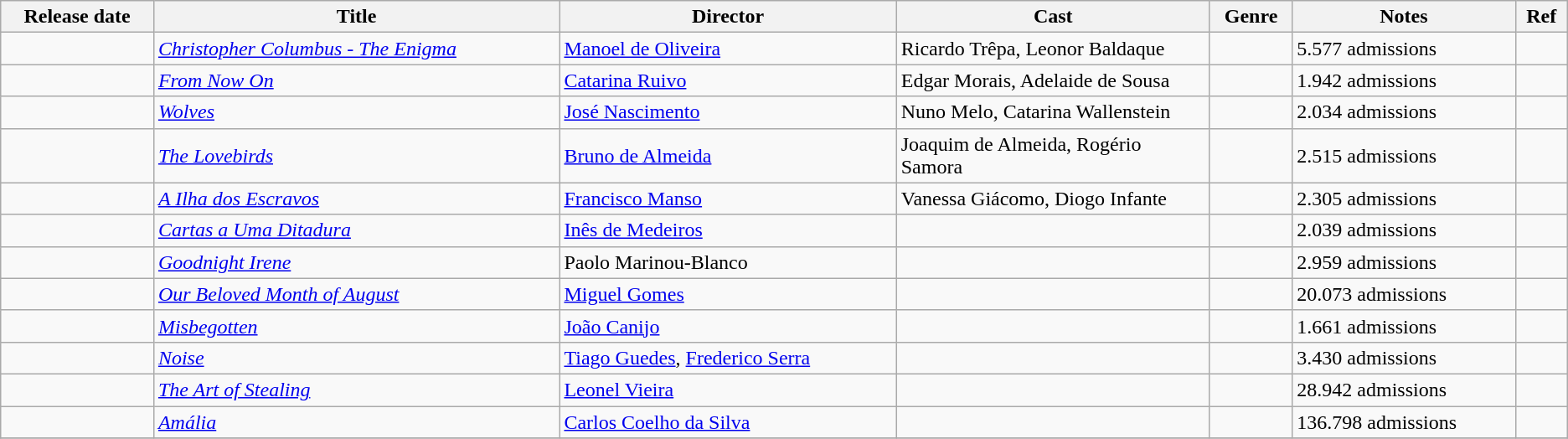<table class="wikitable sortable">
<tr>
<th>Release date</th>
<th>Title</th>
<th>Director</th>
<th style="width:20%;">Cast</th>
<th>Genre</th>
<th>Notes</th>
<th>Ref</th>
</tr>
<tr>
<td></td>
<td><em><a href='#'>Christopher Columbus - The Enigma</a></em></td>
<td><a href='#'>Manoel de Oliveira</a></td>
<td>Ricardo Trêpa, Leonor Baldaque</td>
<td></td>
<td>5.577 admissions</td>
<td></td>
</tr>
<tr>
<td></td>
<td><em><a href='#'>From Now On</a></em></td>
<td><a href='#'>Catarina Ruivo</a></td>
<td>Edgar Morais, Adelaide de Sousa</td>
<td></td>
<td>1.942 admissions</td>
<td></td>
</tr>
<tr>
<td></td>
<td><em><a href='#'>Wolves</a></em></td>
<td><a href='#'>José Nascimento</a></td>
<td>Nuno Melo, Catarina Wallenstein</td>
<td></td>
<td>2.034 admissions</td>
<td></td>
</tr>
<tr>
<td></td>
<td><em><a href='#'>The Lovebirds</a></em></td>
<td><a href='#'>Bruno de Almeida</a></td>
<td>Joaquim de Almeida, Rogério Samora</td>
<td></td>
<td>2.515 admissions</td>
<td></td>
</tr>
<tr>
<td></td>
<td><em><a href='#'>A Ilha dos Escravos</a></em></td>
<td><a href='#'>Francisco Manso</a></td>
<td>Vanessa Giácomo, Diogo Infante</td>
<td></td>
<td>2.305 admissions</td>
<td></td>
</tr>
<tr>
<td></td>
<td><em><a href='#'>Cartas a Uma Ditadura</a></em></td>
<td><a href='#'>Inês de Medeiros</a></td>
<td></td>
<td></td>
<td>2.039 admissions</td>
<td></td>
</tr>
<tr>
<td></td>
<td><em><a href='#'>Goodnight Irene</a></em></td>
<td>Paolo Marinou-Blanco</td>
<td></td>
<td></td>
<td>2.959 admissions</td>
<td></td>
</tr>
<tr>
<td></td>
<td><em><a href='#'>Our Beloved Month of August</a></em></td>
<td><a href='#'>Miguel Gomes</a></td>
<td></td>
<td></td>
<td>20.073 admissions</td>
<td></td>
</tr>
<tr>
<td></td>
<td><em><a href='#'>Misbegotten</a></em></td>
<td><a href='#'>João Canijo</a></td>
<td></td>
<td></td>
<td>1.661 admissions</td>
<td></td>
</tr>
<tr>
<td></td>
<td><em><a href='#'>Noise</a></em></td>
<td><a href='#'>Tiago Guedes</a>, <a href='#'>Frederico Serra</a></td>
<td></td>
<td></td>
<td>3.430 admissions</td>
<td></td>
</tr>
<tr>
<td></td>
<td><em><a href='#'>The Art of Stealing</a></em></td>
<td><a href='#'>Leonel Vieira</a></td>
<td></td>
<td></td>
<td>28.942 admissions</td>
<td></td>
</tr>
<tr>
<td></td>
<td><em><a href='#'>Amália</a></em></td>
<td><a href='#'>Carlos Coelho da Silva</a></td>
<td></td>
<td></td>
<td>136.798 admissions</td>
<td></td>
</tr>
<tr>
</tr>
</table>
